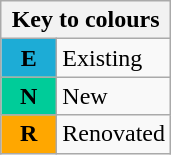<table class="wikitable sortable" style="text-align: center;">
<tr>
<th colspan=2>Key to colours</th>
</tr>
<tr>
<td align="center" width="30" style="background:#1DACD6"><strong>E</strong></td>
<td align=left>Existing</td>
</tr>
<tr>
<td align="center" width="30" style="background:#00CC99"><strong>N</strong></td>
<td align=left>New</td>
</tr>
<tr>
<td align="center" width="30" style="background:#FFA700"><strong>R</strong></td>
<td align=left>Renovated</td>
</tr>
</table>
